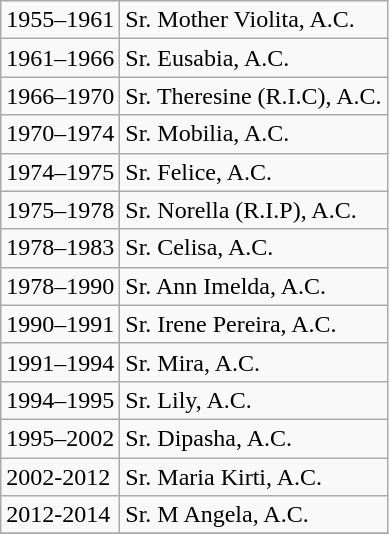<table class="wikitable">
<tr>
<td>1955–1961</td>
<td>Sr. Mother Violita, A.C.</td>
</tr>
<tr>
<td>1961–1966</td>
<td>Sr. Eusabia, A.C.</td>
</tr>
<tr>
<td>1966–1970</td>
<td>Sr. Theresine (R.I.C), A.C.</td>
</tr>
<tr>
<td>1970–1974</td>
<td>Sr. Mobilia, A.C.</td>
</tr>
<tr>
<td>1974–1975</td>
<td>Sr. Felice, A.C.</td>
</tr>
<tr>
<td>1975–1978</td>
<td>Sr. Norella (R.I.P), A.C.</td>
</tr>
<tr>
<td>1978–1983</td>
<td>Sr. Celisa, A.C.</td>
</tr>
<tr>
<td>1978–1990</td>
<td>Sr. Ann Imelda, A.C.</td>
</tr>
<tr>
<td>1990–1991</td>
<td>Sr. Irene Pereira, A.C.</td>
</tr>
<tr>
<td>1991–1994</td>
<td>Sr. Mira, A.C.</td>
</tr>
<tr>
<td>1994–1995</td>
<td>Sr. Lily, A.C.</td>
</tr>
<tr>
<td>1995–2002</td>
<td>Sr. Dipasha, A.C.</td>
</tr>
<tr>
<td>2002-2012</td>
<td>Sr. Maria Kirti, A.C.</td>
</tr>
<tr>
<td>2012-2014</td>
<td>Sr. M Angela, A.C.</td>
</tr>
<tr>
</tr>
</table>
